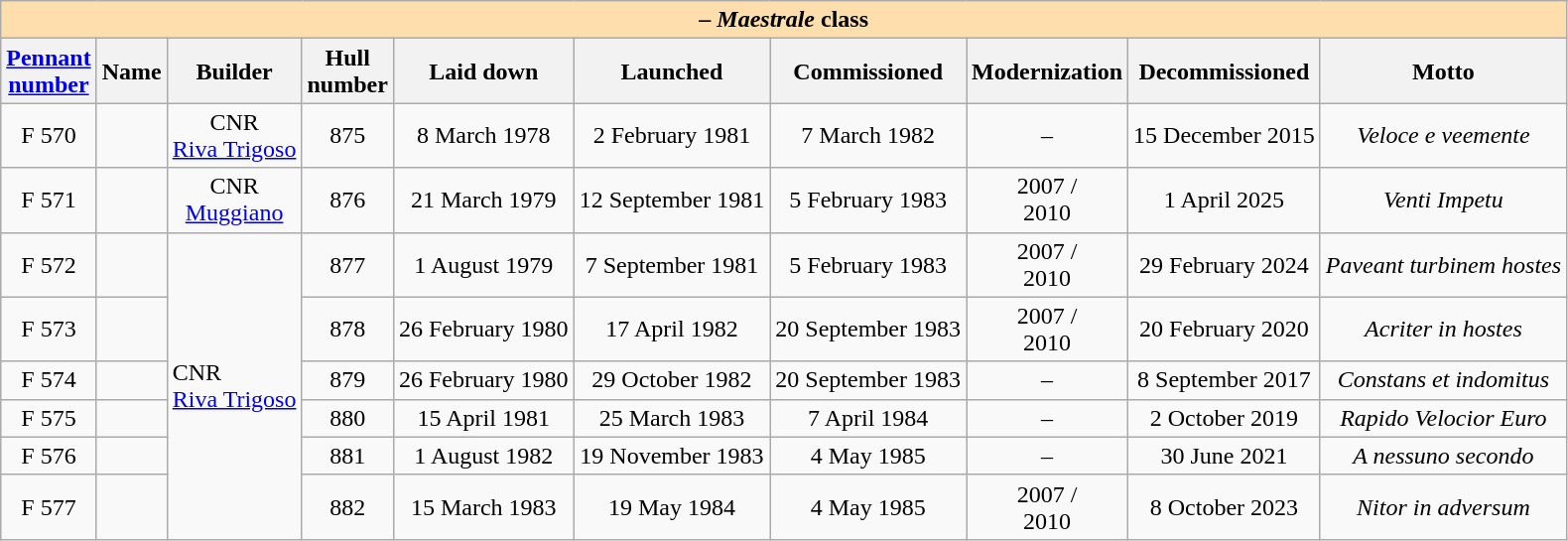<table border="1" class="sortable wikitable">
<tr>
<th colspan="11" style="background:#ffdead;"> – <em>Maestrale</em> class</th>
</tr>
<tr>
<th><a href='#'>Pennant<br>number</a></th>
<th>Name</th>
<th>Builder</th>
<th>Hull<br>number</th>
<th>Laid down</th>
<th>Launched</th>
<th>Commissioned</th>
<th>Modernization</th>
<th>Decommissioned</th>
<th>Motto</th>
</tr>
<tr>
<td align="center">F 570</td>
<td></td>
<td align="center">CNR<br><a href='#'>Riva Trigoso</a></td>
<td align="center">875</td>
<td align="center">8 March 1978</td>
<td align="center">2 February 1981</td>
<td align="center">7 March 1982</td>
<td align="center">–</td>
<td align="center">15 December 2015</td>
<td align="center"><em>Veloce e veemente</em></td>
</tr>
<tr>
<td align="center">F 571</td>
<td></td>
<td align="center">CNR<br><a href='#'>Muggiano</a></td>
<td align="center">876</td>
<td align="center">21 March 1979</td>
<td align="center">12 September 1981</td>
<td align="center">5 February 1983</td>
<td align="center">2007 /<br>2010</td>
<td align="center">1 April 2025</td>
<td align="center"><em>Venti Impetu</em></td>
</tr>
<tr>
<td align="center">F 572</td>
<td></td>
<td rowspan=6>CNR<br><a href='#'>Riva Trigoso</a></td>
<td align="center">877</td>
<td align="center">1 August 1979</td>
<td align="center">7 September 1981</td>
<td align="center">5 February 1983</td>
<td align="center">2007 /<br>2010</td>
<td align="center">29 February 2024</td>
<td align="center"><em>Paveant turbinem hostes</em></td>
</tr>
<tr>
<td align="center">F 573</td>
<td></td>
<td align="center">878</td>
<td align="center">26 February 1980</td>
<td align="center">17 April 1982</td>
<td align="center">20 September 1983</td>
<td align="center">2007 /<br>2010</td>
<td align="center">20 February 2020</td>
<td align="center"><em>Acriter in hostes</em></td>
</tr>
<tr>
<td align="center">F 574</td>
<td></td>
<td align="center">879</td>
<td align="center">26 February 1980</td>
<td align="center">29 October 1982</td>
<td align="center">20 September 1983</td>
<td align="center">–</td>
<td align="center">8 September 2017</td>
<td align="center"><em>Constans et indomitus</em></td>
</tr>
<tr>
<td align="center">F 575</td>
<td></td>
<td align="center">880</td>
<td align="center">15 April 1981</td>
<td align="center">25 March 1983</td>
<td align="center">7 April 1984</td>
<td align="center">–</td>
<td align="center">2 October 2019</td>
<td align="center"><em>Rapido Velocior Euro</em></td>
</tr>
<tr>
<td align="center">F 576</td>
<td></td>
<td align="center">881</td>
<td align="center">1 August 1982</td>
<td align="center">19 November 1983</td>
<td align="center">4 May 1985</td>
<td align="center">–</td>
<td align="center">30 June 2021</td>
<td align="center"><em>A nessuno secondo</em></td>
</tr>
<tr>
<td align="center">F 577</td>
<td></td>
<td align="center">882</td>
<td align="center">15 March 1983</td>
<td align="center">19 May 1984</td>
<td align="center">4 May 1985</td>
<td align="center">2007 /<br>2010</td>
<td align="center">8 October 2023</td>
<td align="center"><em>Nitor in adversum</em></td>
</tr>
</table>
